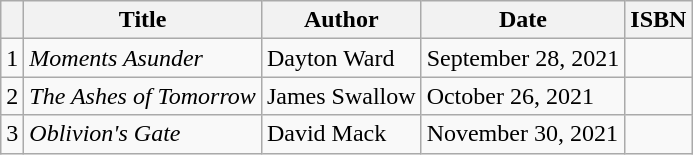<table class="wikitable">
<tr>
<th></th>
<th>Title</th>
<th>Author</th>
<th>Date</th>
<th>ISBN</th>
</tr>
<tr>
<td>1</td>
<td><em>Moments Asunder</em></td>
<td>Dayton Ward</td>
<td>September 28, 2021</td>
<td></td>
</tr>
<tr>
<td>2</td>
<td><em>The Ashes of Tomorrow</em></td>
<td>James Swallow</td>
<td>October 26, 2021</td>
<td></td>
</tr>
<tr>
<td>3</td>
<td><em>Oblivion's Gate</em></td>
<td>David Mack</td>
<td>November 30, 2021</td>
<td></td>
</tr>
</table>
